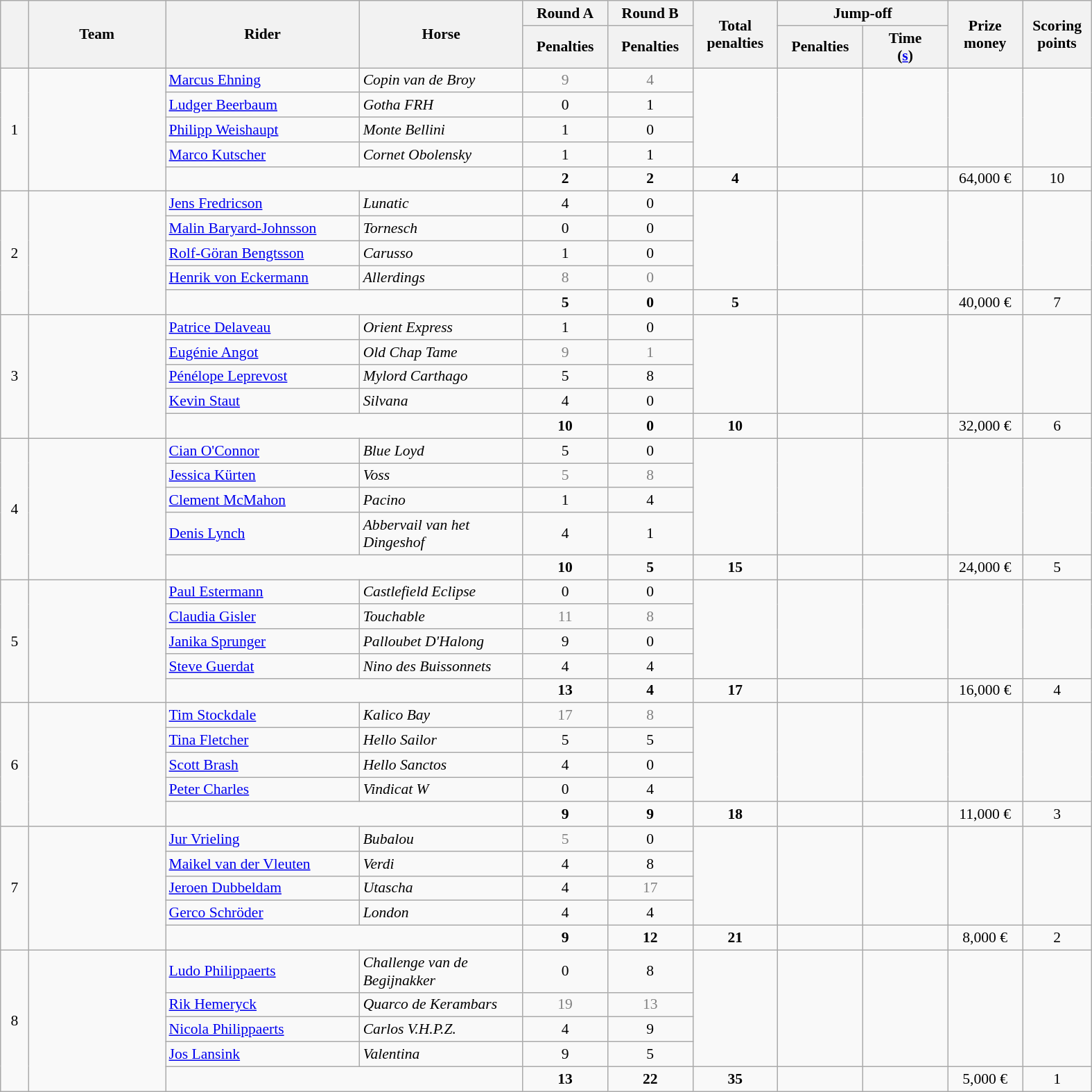<table class="wikitable" style="font-size: 90%">
<tr>
<th rowspan=2 width=20></th>
<th rowspan=2 width=125>Team</th>
<th rowspan=2 width=180>Rider</th>
<th rowspan=2 width=150>Horse</th>
<th>Round A</th>
<th>Round B</th>
<th rowspan=2 width=75>Total penalties</th>
<th colspan=2>Jump-off</th>
<th rowspan=2 width=65>Prize<br>money</th>
<th rowspan=2 width=60>Scoring<br>points</th>
</tr>
<tr>
<th width=75>Penalties</th>
<th width=75>Penalties</th>
<th width=75>Penalties</th>
<th width=75>Time<br>(<a href='#'>s</a>)</th>
</tr>
<tr>
<td rowspan=5 align=center>1</td>
<td rowspan=5></td>
<td><a href='#'>Marcus Ehning</a></td>
<td><em>Copin van de Broy</em></td>
<td align=center style=color:gray>9</td>
<td align=center style=color:gray>4</td>
<td rowspan=4></td>
<td rowspan=4></td>
<td rowspan=4></td>
<td rowspan=4></td>
<td rowspan=4></td>
</tr>
<tr>
<td><a href='#'>Ludger Beerbaum</a></td>
<td><em>Gotha FRH</em></td>
<td align=center>0</td>
<td align=center>1</td>
</tr>
<tr>
<td><a href='#'>Philipp Weishaupt</a></td>
<td><em>Monte Bellini</em></td>
<td align=center>1</td>
<td align=center>0</td>
</tr>
<tr>
<td><a href='#'>Marco Kutscher</a></td>
<td><em>Cornet Obolensky</em></td>
<td align=center>1</td>
<td align=center>1</td>
</tr>
<tr>
<td colspan=2></td>
<td align=center><strong>2</strong></td>
<td align=center><strong>2</strong></td>
<td align=center><strong>4</strong></td>
<td></td>
<td></td>
<td align=center>64,000 €</td>
<td align=center>10</td>
</tr>
<tr>
<td rowspan=5 align=center>2</td>
<td rowspan=5></td>
<td><a href='#'>Jens Fredricson</a></td>
<td><em>Lunatic</em></td>
<td align=center>4</td>
<td align=center>0</td>
<td rowspan=4></td>
<td rowspan=4></td>
<td rowspan=4></td>
<td rowspan=4></td>
<td rowspan=4></td>
</tr>
<tr>
<td><a href='#'>Malin Baryard-Johnsson</a></td>
<td><em>Tornesch</em></td>
<td align=center>0</td>
<td align=center>0</td>
</tr>
<tr>
<td><a href='#'>Rolf-Göran Bengtsson</a></td>
<td><em>Carusso</em></td>
<td align=center>1</td>
<td align=center>0</td>
</tr>
<tr>
<td><a href='#'>Henrik von Eckermann</a></td>
<td><em>Allerdings</em></td>
<td align=center style=color:gray>8</td>
<td align=center style=color:gray>0</td>
</tr>
<tr>
<td colspan=2></td>
<td align=center><strong>5</strong></td>
<td align=center><strong>0</strong></td>
<td align=center><strong>5</strong></td>
<td></td>
<td></td>
<td align=center>40,000 €</td>
<td align=center>7</td>
</tr>
<tr>
<td rowspan=5 align=center>3</td>
<td rowspan=5></td>
<td><a href='#'>Patrice Delaveau</a></td>
<td><em>Orient Express</em></td>
<td align=center>1</td>
<td align=center>0</td>
<td rowspan=4></td>
<td rowspan=4></td>
<td rowspan=4></td>
<td rowspan=4></td>
<td rowspan=4></td>
</tr>
<tr>
<td><a href='#'>Eugénie Angot</a></td>
<td><em>Old Chap Tame</em></td>
<td align=center style=color:gray>9</td>
<td align=center style=color:gray>1</td>
</tr>
<tr>
<td><a href='#'>Pénélope Leprevost</a></td>
<td><em>Mylord Carthago</em></td>
<td align=center>5</td>
<td align=center>8</td>
</tr>
<tr>
<td><a href='#'>Kevin Staut</a></td>
<td><em>Silvana</em></td>
<td align=center>4</td>
<td align=center>0</td>
</tr>
<tr>
<td colspan=2></td>
<td align=center><strong>10</strong></td>
<td align=center><strong>0</strong></td>
<td align=center><strong>10</strong></td>
<td></td>
<td></td>
<td align=center>32,000 €</td>
<td align=center>6</td>
</tr>
<tr>
<td rowspan=5 align=center>4</td>
<td rowspan=5></td>
<td><a href='#'>Cian O'Connor</a></td>
<td><em>Blue Loyd</em></td>
<td align=center>5</td>
<td align=center>0</td>
<td rowspan=4></td>
<td rowspan=4></td>
<td rowspan=4></td>
<td rowspan=4></td>
<td rowspan=4></td>
</tr>
<tr>
<td><a href='#'>Jessica Kürten</a></td>
<td><em>Voss</em></td>
<td align=center style=color:gray>5</td>
<td align=center style=color:gray>8</td>
</tr>
<tr>
<td><a href='#'>Clement McMahon</a></td>
<td><em>Pacino</em></td>
<td align=center>1</td>
<td align=center>4</td>
</tr>
<tr>
<td><a href='#'>Denis Lynch</a></td>
<td><em>Abbervail van het Dingeshof</em></td>
<td align=center>4</td>
<td align=center>1</td>
</tr>
<tr>
<td colspan=2></td>
<td align=center><strong>10</strong></td>
<td align=center><strong>5</strong></td>
<td align=center><strong>15</strong></td>
<td></td>
<td></td>
<td align=center>24,000 €</td>
<td align=center>5</td>
</tr>
<tr>
<td rowspan=5 align=center>5</td>
<td rowspan=5></td>
<td><a href='#'>Paul Estermann</a></td>
<td><em>Castlefield Eclipse</em></td>
<td align=center>0</td>
<td align=center>0</td>
<td rowspan=4></td>
<td rowspan=4></td>
<td rowspan=4></td>
<td rowspan=4></td>
<td rowspan=4></td>
</tr>
<tr>
<td><a href='#'>Claudia Gisler</a></td>
<td><em>Touchable</em></td>
<td align=center style=color:gray>11</td>
<td align=center style=color:gray>8</td>
</tr>
<tr>
<td><a href='#'>Janika Sprunger</a></td>
<td><em>Palloubet D'Halong</em></td>
<td align=center>9</td>
<td align=center>0</td>
</tr>
<tr>
<td><a href='#'>Steve Guerdat</a></td>
<td><em>Nino des Buissonnets</em></td>
<td align=center>4</td>
<td align=center>4</td>
</tr>
<tr>
<td colspan=2></td>
<td align=center><strong>13</strong></td>
<td align=center><strong>4</strong></td>
<td align=center><strong>17</strong></td>
<td></td>
<td></td>
<td align=center>16,000 €</td>
<td align=center>4</td>
</tr>
<tr>
<td rowspan=5 align=center>6</td>
<td rowspan=5></td>
<td><a href='#'>Tim Stockdale</a></td>
<td><em>Kalico Bay</em></td>
<td align=center style=color:gray>17</td>
<td align=center style=color:gray>8</td>
<td rowspan=4></td>
<td rowspan=4></td>
<td rowspan=4></td>
<td rowspan=4></td>
<td rowspan=4></td>
</tr>
<tr>
<td><a href='#'>Tina Fletcher</a></td>
<td><em>Hello Sailor</em></td>
<td align=center>5</td>
<td align=center>5</td>
</tr>
<tr>
<td><a href='#'>Scott Brash</a></td>
<td><em>Hello Sanctos</em></td>
<td align=center>4</td>
<td align=center>0</td>
</tr>
<tr>
<td><a href='#'>Peter Charles</a></td>
<td><em>Vindicat W</em></td>
<td align=center>0</td>
<td align=center>4</td>
</tr>
<tr>
<td colspan=2></td>
<td align=center><strong>9</strong></td>
<td align=center><strong>9</strong></td>
<td align=center><strong>18</strong></td>
<td></td>
<td></td>
<td align=center>11,000 €</td>
<td align=center>3</td>
</tr>
<tr>
<td rowspan=5 align=center>7</td>
<td rowspan=5></td>
<td><a href='#'>Jur Vrieling</a></td>
<td><em>Bubalou</em></td>
<td align=center style=color:gray>5</td>
<td align=center>0</td>
<td rowspan=4></td>
<td rowspan=4></td>
<td rowspan=4></td>
<td rowspan=4></td>
<td rowspan=4></td>
</tr>
<tr>
<td><a href='#'>Maikel van der Vleuten</a></td>
<td><em>Verdi</em></td>
<td align=center>4</td>
<td align=center>8</td>
</tr>
<tr>
<td><a href='#'>Jeroen Dubbeldam</a></td>
<td><em>Utascha</em></td>
<td align=center>4</td>
<td align=center style=color:gray>17</td>
</tr>
<tr>
<td><a href='#'>Gerco Schröder</a></td>
<td><em>London</em></td>
<td align=center>4</td>
<td align=center>4</td>
</tr>
<tr>
<td colspan=2></td>
<td align=center><strong>9</strong></td>
<td align=center><strong>12</strong></td>
<td align=center><strong>21</strong></td>
<td></td>
<td></td>
<td align=center>8,000 €</td>
<td align=center>2</td>
</tr>
<tr>
<td rowspan=5 align=center>8</td>
<td rowspan=5></td>
<td><a href='#'>Ludo Philippaerts</a></td>
<td><em>Challenge van de Begijnakker</em></td>
<td align=center>0</td>
<td align=center>8</td>
<td rowspan=4></td>
<td rowspan=4></td>
<td rowspan=4></td>
<td rowspan=4></td>
<td rowspan=4></td>
</tr>
<tr>
<td><a href='#'>Rik Hemeryck</a></td>
<td><em>Quarco de Kerambars</em></td>
<td align=center style=color:gray>19</td>
<td align=center style=color:gray>13</td>
</tr>
<tr>
<td><a href='#'>Nicola Philippaerts</a></td>
<td><em>Carlos V.H.P.Z.</em></td>
<td align=center>4</td>
<td align=center>9</td>
</tr>
<tr>
<td><a href='#'>Jos Lansink</a></td>
<td><em>Valentina</em></td>
<td align=center>9</td>
<td align=center>5</td>
</tr>
<tr>
<td colspan=2></td>
<td align=center><strong>13</strong></td>
<td align=center><strong>22</strong></td>
<td align=center><strong>35</strong></td>
<td></td>
<td></td>
<td align=center>5,000 €</td>
<td align=center>1</td>
</tr>
</table>
